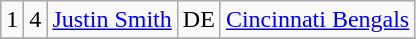<table class="wikitable" style="text-align:center">
<tr>
<td>1</td>
<td>4</td>
<td><a href='#'>Justin Smith</a></td>
<td>DE</td>
<td><a href='#'>Cincinnati Bengals</a></td>
</tr>
<tr>
</tr>
</table>
